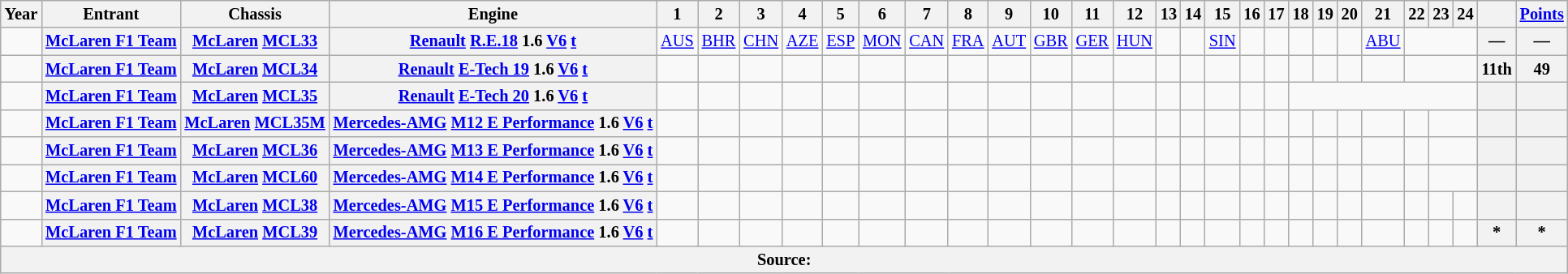<table class="wikitable" style="text-align:center; font-size:85%">
<tr>
<th>Year</th>
<th>Entrant</th>
<th>Chassis</th>
<th>Engine</th>
<th>1</th>
<th>2</th>
<th>3</th>
<th>4</th>
<th>5</th>
<th>6</th>
<th>7</th>
<th>8</th>
<th>9</th>
<th>10</th>
<th>11</th>
<th>12</th>
<th>13</th>
<th>14</th>
<th>15</th>
<th>16</th>
<th>17</th>
<th>18</th>
<th>19</th>
<th>20</th>
<th>21</th>
<th>22</th>
<th>23</th>
<th>24</th>
<th></th>
<th><a href='#'>Points</a></th>
</tr>
<tr>
<td></td>
<th nowrap><a href='#'>McLaren F1 Team</a></th>
<th nowrap><a href='#'>McLaren</a> <a href='#'>MCL33</a></th>
<th nowrap><a href='#'>Renault</a> <a href='#'>R.E.18</a> 1.6 <a href='#'>V6</a> <a href='#'>t</a></th>
<td><a href='#'>AUS</a></td>
<td><a href='#'>BHR</a></td>
<td><a href='#'>CHN</a></td>
<td><a href='#'>AZE</a></td>
<td><a href='#'>ESP</a></td>
<td><a href='#'>MON</a></td>
<td><a href='#'>CAN</a></td>
<td><a href='#'>FRA</a></td>
<td><a href='#'>AUT</a></td>
<td><a href='#'>GBR</a></td>
<td><a href='#'>GER</a></td>
<td><a href='#'>HUN</a></td>
<td></td>
<td></td>
<td><a href='#'>SIN</a></td>
<td></td>
<td></td>
<td></td>
<td></td>
<td></td>
<td><a href='#'>ABU</a></td>
<td colspan="3"></td>
<th>—</th>
<th>—</th>
</tr>
<tr>
<td id=2019R></td>
<th nowrap><a href='#'>McLaren F1 Team</a></th>
<th nowrap><a href='#'>McLaren</a> <a href='#'>MCL34</a></th>
<th nowrap><a href='#'>Renault</a> <a href='#'>E-Tech 19</a> 1.6 <a href='#'>V6</a> <a href='#'>t</a></th>
<td></td>
<td></td>
<td></td>
<td></td>
<td></td>
<td></td>
<td></td>
<td></td>
<td></td>
<td></td>
<td></td>
<td></td>
<td></td>
<td></td>
<td></td>
<td></td>
<td></td>
<td></td>
<td></td>
<td></td>
<td></td>
<td colspan="3"></td>
<th>11th</th>
<th>49</th>
</tr>
<tr>
<td id=2020R></td>
<th nowrap><a href='#'>McLaren F1 Team</a></th>
<th nowrap><a href='#'>McLaren</a> <a href='#'>MCL35</a></th>
<th nowrap><a href='#'>Renault</a> <a href='#'>E-Tech 20</a> 1.6 <a href='#'>V6</a> <a href='#'>t</a></th>
<td></td>
<td></td>
<td></td>
<td></td>
<td></td>
<td></td>
<td></td>
<td></td>
<td></td>
<td></td>
<td></td>
<td></td>
<td></td>
<td></td>
<td></td>
<td></td>
<td></td>
<td colspan="7"></td>
<th></th>
<th></th>
</tr>
<tr>
<td id=2021R></td>
<th nowrap><a href='#'>McLaren F1 Team</a></th>
<th nowrap><a href='#'>McLaren</a> <a href='#'>MCL35M</a></th>
<th nowrap><a href='#'>Mercedes-AMG</a> <a href='#'>M12 E Performance</a> 1.6 <a href='#'>V6</a> <a href='#'>t</a></th>
<td></td>
<td></td>
<td></td>
<td></td>
<td></td>
<td></td>
<td></td>
<td></td>
<td></td>
<td></td>
<td></td>
<td></td>
<td></td>
<td></td>
<td></td>
<td></td>
<td></td>
<td></td>
<td></td>
<td></td>
<td></td>
<td></td>
<td colspan="2"></td>
<th></th>
<th></th>
</tr>
<tr>
<td id=2022R></td>
<th nowrap><a href='#'>McLaren F1 Team</a></th>
<th nowrap><a href='#'>McLaren</a> <a href='#'>MCL36</a></th>
<th nowrap><a href='#'>Mercedes-AMG</a> <a href='#'>M13 E Performance</a> 1.6 <a href='#'>V6</a> <a href='#'>t</a></th>
<td></td>
<td></td>
<td></td>
<td></td>
<td></td>
<td></td>
<td></td>
<td></td>
<td></td>
<td></td>
<td></td>
<td></td>
<td></td>
<td></td>
<td></td>
<td></td>
<td></td>
<td></td>
<td></td>
<td></td>
<td></td>
<td></td>
<td colspan="2"></td>
<th></th>
<th></th>
</tr>
<tr>
<td id=2023R></td>
<th nowrap><a href='#'>McLaren F1 Team</a></th>
<th nowrap><a href='#'>McLaren</a> <a href='#'>MCL60</a></th>
<th nowrap><a href='#'>Mercedes-AMG</a> <a href='#'>M14 E Performance</a> 1.6 <a href='#'>V6</a> <a href='#'>t</a></th>
<td></td>
<td></td>
<td></td>
<td></td>
<td></td>
<td></td>
<td></td>
<td></td>
<td></td>
<td></td>
<td></td>
<td></td>
<td></td>
<td></td>
<td></td>
<td></td>
<td></td>
<td></td>
<td></td>
<td></td>
<td></td>
<td></td>
<td colspan="2"></td>
<th></th>
<th></th>
</tr>
<tr>
<td id=2024R></td>
<th nowrap><a href='#'>McLaren F1 Team</a></th>
<th nowrap><a href='#'>McLaren</a> <a href='#'>MCL38</a></th>
<th nowrap><a href='#'>Mercedes-AMG</a> <a href='#'>M15 E Performance</a> 1.6 <a href='#'>V6</a> <a href='#'>t</a></th>
<td></td>
<td></td>
<td></td>
<td></td>
<td></td>
<td></td>
<td></td>
<td></td>
<td></td>
<td></td>
<td></td>
<td></td>
<td></td>
<td></td>
<td></td>
<td></td>
<td></td>
<td></td>
<td></td>
<td></td>
<td></td>
<td></td>
<td></td>
<td></td>
<th></th>
<th></th>
</tr>
<tr>
<td id=2025R></td>
<th nowrap><a href='#'>McLaren F1 Team</a></th>
<th nowrap><a href='#'>McLaren</a> <a href='#'>MCL39</a></th>
<th nowrap><a href='#'>Mercedes-AMG</a> <a href='#'>M16 E Performance</a> 1.6 <a href='#'>V6</a> <a href='#'>t</a></th>
<td></td>
<td></td>
<td></td>
<td></td>
<td></td>
<td></td>
<td></td>
<td></td>
<td></td>
<td></td>
<td></td>
<td></td>
<td></td>
<td></td>
<td></td>
<td></td>
<td></td>
<td></td>
<td></td>
<td></td>
<td></td>
<td></td>
<td></td>
<td></td>
<th>*</th>
<th>*</th>
</tr>
<tr>
<th colspan="100">Source:</th>
</tr>
</table>
